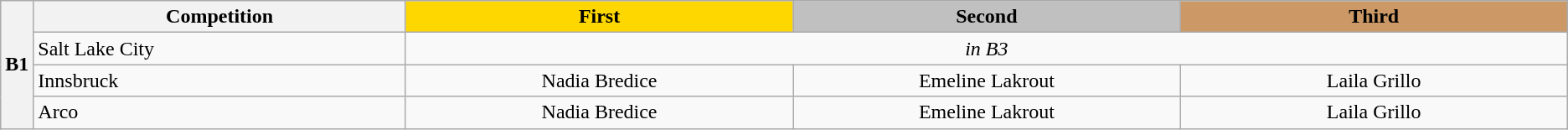<table class="wikitable" style="text-align:center;">
<tr>
<th rowspan="4" width="1%">B1</th>
<th width="24%">Competition</th>
<th width="25%" style="background: gold">First</th>
<th width="25%" style="background: silver">Second</th>
<th width="25%" style="background: #cc9966">Third</th>
</tr>
<tr>
<td style="text-align:left"> Salt Lake City</td>
<td colspan="3"><em>in B3</em></td>
</tr>
<tr>
<td style="text-align:left"> Innsbruck</td>
<td> Nadia Bredice</td>
<td> Emeline Lakrout</td>
<td> Laila Grillo</td>
</tr>
<tr>
<td style="text-align:left"> Arco</td>
<td> Nadia Bredice</td>
<td> Emeline Lakrout</td>
<td> Laila Grillo</td>
</tr>
</table>
